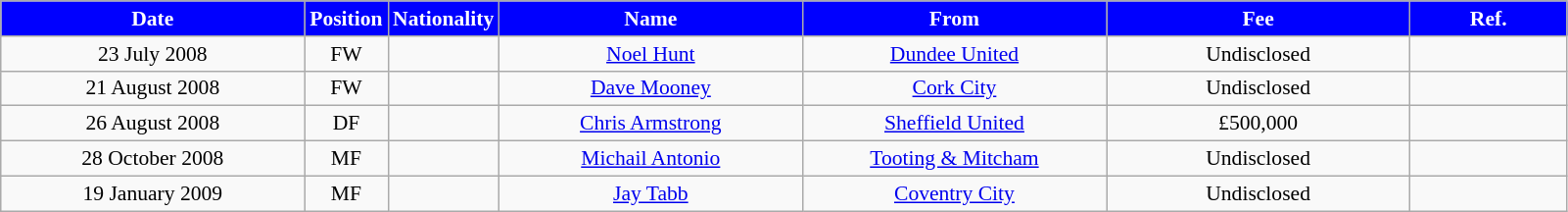<table class="wikitable"  style="text-align:center; font-size:90%; ">
<tr>
<th style="background:#00f; color:white; width:200px;">Date</th>
<th style="background:#00f; color:white; width:50px;">Position</th>
<th style="background:#00f; color:white; width:50px;">Nationality</th>
<th style="background:#00f; color:white; width:200px;">Name</th>
<th style="background:#00f; color:white; width:200px;">From</th>
<th style="background:#00f; color:white; width:200px;">Fee</th>
<th style="background:#00f; color:white; width:100px;">Ref.</th>
</tr>
<tr>
<td>23 July 2008</td>
<td>FW</td>
<td></td>
<td><a href='#'>Noel Hunt</a></td>
<td><a href='#'>Dundee United</a></td>
<td>Undisclosed</td>
<td></td>
</tr>
<tr>
<td>21 August 2008</td>
<td>FW</td>
<td></td>
<td><a href='#'>Dave Mooney</a></td>
<td><a href='#'>Cork City</a></td>
<td>Undisclosed</td>
<td></td>
</tr>
<tr>
<td>26 August 2008</td>
<td>DF</td>
<td></td>
<td><a href='#'>Chris Armstrong</a></td>
<td><a href='#'>Sheffield United</a></td>
<td>£500,000</td>
<td></td>
</tr>
<tr>
<td>28 October 2008</td>
<td>MF</td>
<td></td>
<td><a href='#'>Michail Antonio</a></td>
<td><a href='#'>Tooting & Mitcham</a></td>
<td>Undisclosed</td>
<td></td>
</tr>
<tr>
<td>19 January 2009</td>
<td>MF</td>
<td></td>
<td><a href='#'>Jay Tabb</a></td>
<td><a href='#'>Coventry City</a></td>
<td>Undisclosed</td>
<td></td>
</tr>
</table>
